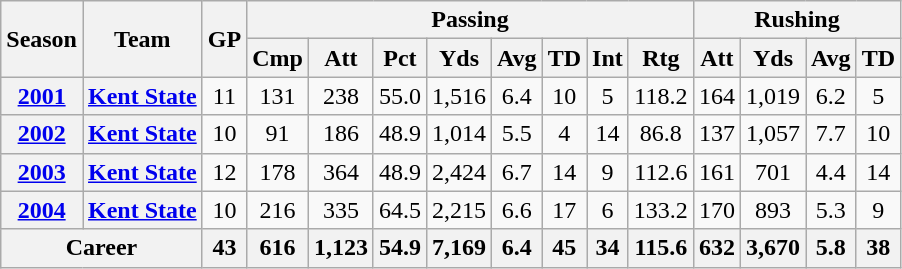<table class=wikitable style="text-align:center;">
<tr>
<th rowspan="2">Season</th>
<th rowspan="2">Team</th>
<th rowspan="2">GP</th>
<th colspan="8">Passing</th>
<th colspan="4">Rushing</th>
</tr>
<tr>
<th>Cmp</th>
<th>Att</th>
<th>Pct</th>
<th>Yds</th>
<th>Avg</th>
<th>TD</th>
<th>Int</th>
<th>Rtg</th>
<th>Att</th>
<th>Yds</th>
<th>Avg</th>
<th>TD</th>
</tr>
<tr>
<th><a href='#'>2001</a></th>
<th><a href='#'>Kent State</a></th>
<td>11</td>
<td>131</td>
<td>238</td>
<td>55.0</td>
<td>1,516</td>
<td>6.4</td>
<td>10</td>
<td>5</td>
<td>118.2</td>
<td>164</td>
<td>1,019</td>
<td>6.2</td>
<td>5</td>
</tr>
<tr>
<th><a href='#'>2002</a></th>
<th><a href='#'>Kent State</a></th>
<td>10</td>
<td>91</td>
<td>186</td>
<td>48.9</td>
<td>1,014</td>
<td>5.5</td>
<td>4</td>
<td>14</td>
<td>86.8</td>
<td>137</td>
<td>1,057</td>
<td>7.7</td>
<td>10</td>
</tr>
<tr>
<th><a href='#'>2003</a></th>
<th><a href='#'>Kent State</a></th>
<td>12</td>
<td>178</td>
<td>364</td>
<td>48.9</td>
<td>2,424</td>
<td>6.7</td>
<td>14</td>
<td>9</td>
<td>112.6</td>
<td>161</td>
<td>701</td>
<td>4.4</td>
<td>14</td>
</tr>
<tr>
<th><a href='#'>2004</a></th>
<th><a href='#'>Kent State</a></th>
<td>10</td>
<td>216</td>
<td>335</td>
<td>64.5</td>
<td>2,215</td>
<td>6.6</td>
<td>17</td>
<td>6</td>
<td>133.2</td>
<td>170</td>
<td>893</td>
<td>5.3</td>
<td>9</td>
</tr>
<tr>
<th colspan="2">Career</th>
<th>43</th>
<th>616</th>
<th>1,123</th>
<th>54.9</th>
<th>7,169</th>
<th>6.4</th>
<th>45</th>
<th>34</th>
<th>115.6</th>
<th>632</th>
<th>3,670</th>
<th>5.8</th>
<th>38</th>
</tr>
</table>
